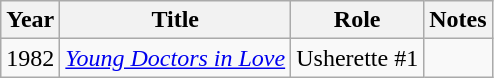<table class="wikitable">
<tr>
<th>Year</th>
<th>Title</th>
<th>Role</th>
<th>Notes</th>
</tr>
<tr>
<td>1982</td>
<td><em><a href='#'>Young Doctors in Love</a></em></td>
<td>Usherette #1</td>
<td></td>
</tr>
</table>
